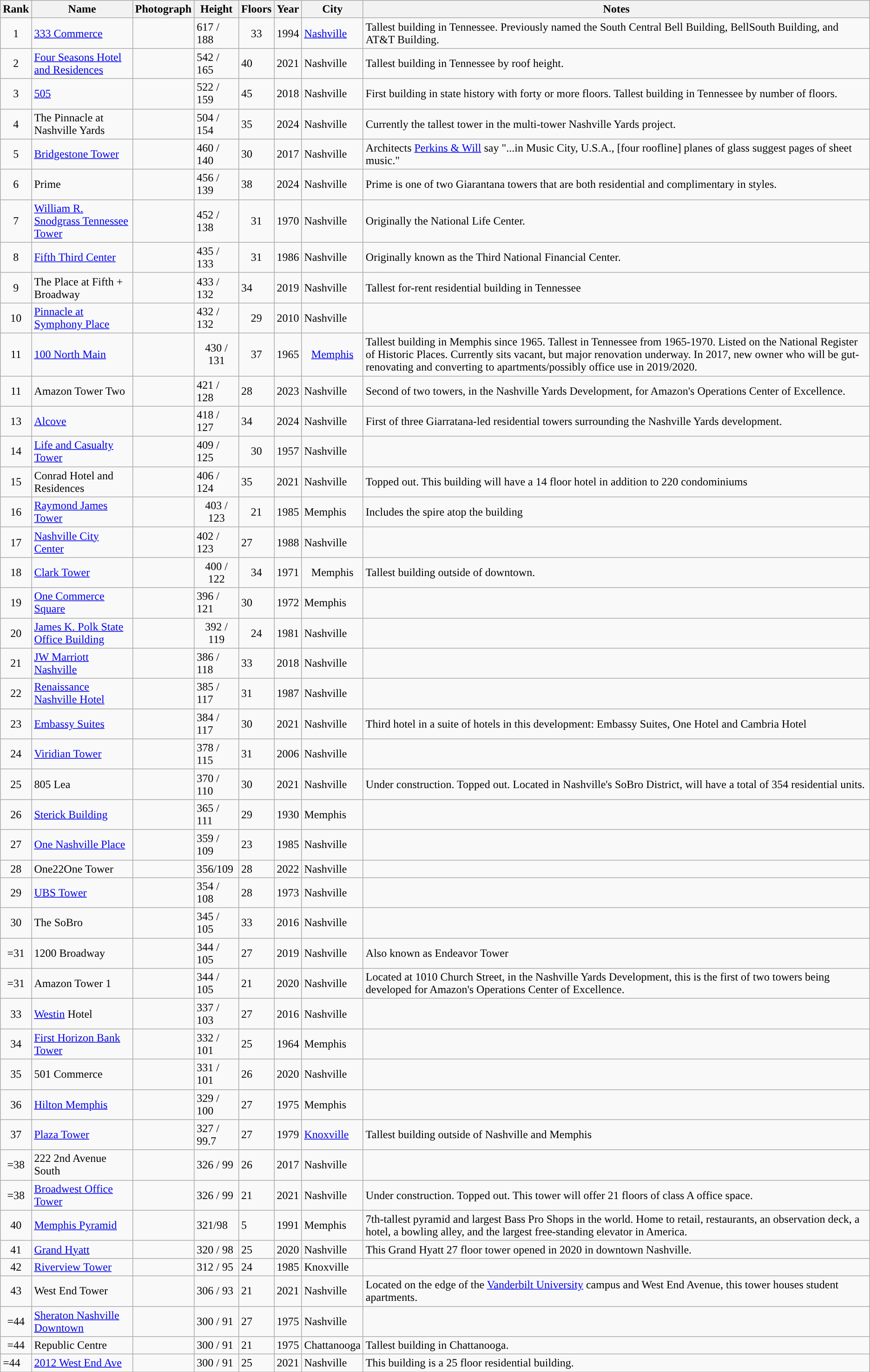<table class="wikitable sortable">
<tr>
<th>Rank</th>
<th>Name</th>
<th>Photograph</th>
<th>Height</th>
<th>Floors</th>
<th>Year</th>
<th>City</th>
<th class="unsortable">Notes</th>
</tr>
<tr>
<td align="center">1</td>
<td><a href='#'>333 Commerce</a></td>
<td></td>
<td>617 / 188</td>
<td align="center">33</td>
<td align="center">1994</td>
<td><a href='#'>Nashville</a></td>
<td>Tallest building in Tennessee. Previously named the South Central Bell Building, BellSouth Building, and AT&T Building.</td>
</tr>
<tr>
<td align="center">2</td>
<td><a href='#'>Four Seasons Hotel and Residences</a></td>
<td></td>
<td>542 / 165</td>
<td>40</td>
<td>2021</td>
<td>Nashville</td>
<td>Tallest building in Tennessee by roof height.</td>
</tr>
<tr>
<td align="center">3</td>
<td><a href='#'>505</a></td>
<td></td>
<td>522 / 159</td>
<td>45</td>
<td>2018</td>
<td>Nashville</td>
<td>First building in state history with forty or more floors. Tallest building in Tennessee by number of floors.</td>
</tr>
<tr>
<td align="center">4</td>
<td>The Pinnacle at Nashville Yards</td>
<td></td>
<td>504 / 154</td>
<td>35</td>
<td>2024</td>
<td>Nashville</td>
<td>Currently the tallest tower in the multi-tower Nashville Yards project.</td>
</tr>
<tr>
<td align="center">5</td>
<td><a href='#'>Bridgestone Tower</a></td>
<td></td>
<td>460 / 140</td>
<td>30</td>
<td>2017</td>
<td>Nashville</td>
<td>Architects <a href='#'>Perkins & Will</a> say "...in Music City, U.S.A., [four roofline] planes of glass suggest pages of sheet music."</td>
</tr>
<tr>
<td align="center">6</td>
<td>Prime</td>
<td></td>
<td>456 / 139</td>
<td>38</td>
<td>2024</td>
<td>Nashville</td>
<td>Prime is one of two Giarantana towers that are both residential and complimentary in styles.</td>
</tr>
<tr>
<td align="center">7</td>
<td><a href='#'>William R. Snodgrass Tennessee Tower</a></td>
<td></td>
<td>452 / 138</td>
<td align="center">31</td>
<td align="center">1970</td>
<td>Nashville</td>
<td>Originally the National Life Center.</td>
</tr>
<tr>
<td align="center">8</td>
<td><a href='#'>Fifth Third Center</a></td>
<td></td>
<td>435 / 133</td>
<td align="center">31</td>
<td align="center">1986</td>
<td>Nashville</td>
<td>Originally known as the Third National Financial Center.</td>
</tr>
<tr>
<td align="center">9</td>
<td>The Place at Fifth + Broadway</td>
<td></td>
<td>433 / 132</td>
<td>34</td>
<td>2019</td>
<td>Nashville</td>
<td>Tallest for-rent residential building in Tennessee</td>
</tr>
<tr>
<td align="center">10</td>
<td><a href='#'>Pinnacle at Symphony Place</a></td>
<td></td>
<td>432 / 132</td>
<td align="center">29</td>
<td align="center">2010</td>
<td>Nashville</td>
<td></td>
</tr>
<tr>
<td align="center">11</td>
<td><a href='#'>100 North Main</a></td>
<td></td>
<td align="center">430 / 131</td>
<td align="center">37</td>
<td align="center">1965</td>
<td align="center"><a href='#'>Memphis</a></td>
<td>Tallest building in Memphis since 1965. Tallest in Tennessee from 1965-1970. Listed on the National Register of Historic Places. Currently sits vacant, but major renovation underway. In 2017, new owner who will be gut-renovating and converting to apartments/possibly office use in 2019/2020.</td>
</tr>
<tr>
<td align="center">11</td>
<td>Amazon Tower Two</td>
<td></td>
<td>421 / 128</td>
<td>28</td>
<td>2023</td>
<td>Nashville</td>
<td>Second of two towers, in the Nashville Yards Development, for Amazon's Operations Center of Excellence.</td>
</tr>
<tr>
<td align="center">13</td>
<td><a href='#'>Alcove</a></td>
<td></td>
<td>418 / 127</td>
<td>34</td>
<td>2024</td>
<td>Nashville</td>
<td>First of three Giarratana-led residential towers surrounding the Nashville Yards development.</td>
</tr>
<tr>
<td align="center">14</td>
<td><a href='#'>Life and Casualty Tower</a></td>
<td></td>
<td>409 / 125</td>
<td align="center">30</td>
<td align="center">1957</td>
<td>Nashville</td>
<td></td>
</tr>
<tr>
<td align="center">15</td>
<td>Conrad Hotel and Residences</td>
<td></td>
<td>406 / 124</td>
<td>35</td>
<td>2021</td>
<td>Nashville</td>
<td>Topped out. This building will have a 14 floor hotel in addition to 220 condominiums </td>
</tr>
<tr>
<td align="center">16</td>
<td><a href='#'>Raymond James Tower</a></td>
<td></td>
<td align="center">403 / 123</td>
<td align="center">21</td>
<td align="center">1985</td>
<td>Memphis</td>
<td>Includes the spire atop the building</td>
</tr>
<tr>
<td align="center">17</td>
<td><a href='#'>Nashville City Center</a></td>
<td></td>
<td>402 / 123</td>
<td>27</td>
<td>1988</td>
<td>Nashville</td>
<td></td>
</tr>
<tr>
<td align="center">18</td>
<td><a href='#'>Clark Tower</a></td>
<td></td>
<td align="center">400 / 122</td>
<td align="center">34</td>
<td align="center">1971</td>
<td align="center">Memphis</td>
<td>Tallest building outside of downtown.</td>
</tr>
<tr>
<td align="center">19</td>
<td><a href='#'>One Commerce Square</a></td>
<td></td>
<td>396 / 121</td>
<td>30</td>
<td>1972</td>
<td>Memphis</td>
<td></td>
</tr>
<tr>
<td align="center">20</td>
<td><a href='#'>James K. Polk State Office Building</a></td>
<td></td>
<td align="center">392 / 119</td>
<td align="center">24</td>
<td align="center">1981</td>
<td>Nashville</td>
<td></td>
</tr>
<tr>
<td align="center">21</td>
<td><a href='#'>JW Marriott Nashville</a></td>
<td></td>
<td>386 / 118</td>
<td>33</td>
<td>2018</td>
<td>Nashville</td>
<td></td>
</tr>
<tr>
<td align="center">22</td>
<td><a href='#'>Renaissance Nashville Hotel</a></td>
<td></td>
<td>385 / 117</td>
<td>31</td>
<td>1987</td>
<td>Nashville</td>
<td></td>
</tr>
<tr>
<td align="center">23</td>
<td><a href='#'>Embassy Suites</a></td>
<td></td>
<td>384 / 117</td>
<td>30</td>
<td>2021</td>
<td>Nashville</td>
<td>Third hotel in a suite of hotels in this development: Embassy Suites, One Hotel and Cambria Hotel </td>
</tr>
<tr>
<td align="center">24</td>
<td><a href='#'>Viridian Tower</a></td>
<td></td>
<td>378 / 115</td>
<td>31</td>
<td>2006</td>
<td>Nashville</td>
<td></td>
</tr>
<tr>
<td align="center">25</td>
<td>805 Lea</td>
<td></td>
<td>370 / 110</td>
<td>30</td>
<td>2021</td>
<td>Nashville</td>
<td>Under construction. Topped out. Located in Nashville's SoBro District, will have a total of 354 residential units.</td>
</tr>
<tr>
<td align="center">26</td>
<td><a href='#'>Sterick Building</a></td>
<td></td>
<td>365 / 111</td>
<td>29</td>
<td>1930</td>
<td>Memphis</td>
<td></td>
</tr>
<tr>
<td align="center">27</td>
<td><a href='#'>One Nashville Place</a></td>
<td></td>
<td>359 / 109</td>
<td>23</td>
<td>1985</td>
<td>Nashville</td>
<td></td>
</tr>
<tr>
<td align="center">28</td>
<td>One22One Tower</td>
<td></td>
<td>356/109</td>
<td>28</td>
<td>2022</td>
<td>Nashville</td>
<td></td>
</tr>
<tr>
<td align="center">29</td>
<td><a href='#'>UBS Tower</a></td>
<td></td>
<td>354 / 108</td>
<td>28</td>
<td>1973</td>
<td>Nashville</td>
<td></td>
</tr>
<tr>
<td align="center">30</td>
<td>The SoBro</td>
<td></td>
<td>345 / 105</td>
<td>33</td>
<td>2016</td>
<td>Nashville</td>
<td></td>
</tr>
<tr>
<td align="center">=31</td>
<td>1200 Broadway</td>
<td></td>
<td>344 / 105</td>
<td>27</td>
<td>2019</td>
<td>Nashville</td>
<td>Also known as Endeavor Tower</td>
</tr>
<tr>
<td align="center">=31</td>
<td>Amazon Tower 1</td>
<td></td>
<td>344 / 105</td>
<td>21</td>
<td>2020</td>
<td>Nashville</td>
<td>Located at 1010 Church Street, in the Nashville Yards Development, this is the first of two towers being developed for Amazon's Operations Center of Excellence.</td>
</tr>
<tr>
<td align="center">33</td>
<td><a href='#'>Westin</a> Hotel</td>
<td></td>
<td>337 / 103</td>
<td>27</td>
<td>2016</td>
<td>Nashville</td>
<td></td>
</tr>
<tr>
<td align="center">34</td>
<td><a href='#'>First Horizon Bank Tower</a></td>
<td></td>
<td>332 / 101</td>
<td>25</td>
<td>1964</td>
<td>Memphis</td>
<td></td>
</tr>
<tr>
<td align="center">35</td>
<td>501 Commerce</td>
<td></td>
<td>331 / 101</td>
<td>26</td>
<td>2020</td>
<td>Nashville</td>
<td></td>
</tr>
<tr>
<td align="center">36</td>
<td><a href='#'>Hilton Memphis</a></td>
<td></td>
<td>329 / 100</td>
<td>27</td>
<td>1975</td>
<td>Memphis</td>
<td></td>
</tr>
<tr>
<td align="center">37</td>
<td><a href='#'>Plaza Tower</a></td>
<td></td>
<td>327 / 99.7</td>
<td>27</td>
<td>1979</td>
<td><a href='#'>Knoxville</a></td>
<td>Tallest building outside of Nashville and Memphis</td>
</tr>
<tr>
<td align="center">=38</td>
<td>222 2nd Avenue South</td>
<td></td>
<td>326 / 99</td>
<td>26</td>
<td>2017</td>
<td>Nashville</td>
<td></td>
</tr>
<tr>
<td align="center">=38</td>
<td><a href='#'>Broadwest Office Tower</a></td>
<td></td>
<td>326 / 99</td>
<td>21</td>
<td>2021</td>
<td>Nashville</td>
<td>Under construction. Topped out. This tower will offer 21 floors of class A office space.<br></td>
</tr>
<tr>
<td align="center">40</td>
<td><a href='#'>Memphis Pyramid</a></td>
<td></td>
<td>321/98</td>
<td>5</td>
<td>1991</td>
<td>Memphis</td>
<td>7th-tallest pyramid and largest Bass Pro Shops in the world. Home to retail, restaurants, an observation deck, a hotel, a bowling alley, and the largest free-standing elevator in America.</td>
</tr>
<tr>
<td align="center">41</td>
<td><a href='#'>Grand Hyatt</a></td>
<td></td>
<td>320 / 98</td>
<td>25</td>
<td>2020</td>
<td>Nashville</td>
<td>This Grand Hyatt 27 floor tower opened in 2020 in downtown Nashville.</td>
</tr>
<tr>
<td align="center">42</td>
<td><a href='#'>Riverview Tower</a></td>
<td></td>
<td>312 / 95</td>
<td>24</td>
<td>1985</td>
<td>Knoxville</td>
<td></td>
</tr>
<tr>
<td align="center">43</td>
<td>West End Tower</td>
<td></td>
<td>306 / 93</td>
<td>21</td>
<td>2021</td>
<td>Nashville</td>
<td>Located on the edge of the <a href='#'>Vanderbilt University</a> campus and West End Avenue, this tower houses student apartments.</td>
</tr>
<tr>
<td align="center">=44</td>
<td><a href='#'>Sheraton Nashville Downtown</a></td>
<td></td>
<td>300 / 91</td>
<td>27</td>
<td>1975</td>
<td>Nashville</td>
<td></td>
</tr>
<tr>
<td align="center">=44</td>
<td>Republic Centre</td>
<td></td>
<td>300 / 91</td>
<td>21</td>
<td>1975</td>
<td>Chattanooga</td>
<td>Tallest building in Chattanooga.</td>
</tr>
<tr>
<td>=44</td>
<td><a href='#'>2012 West End Ave</a></td>
<td></td>
<td>300 / 91</td>
<td>25</td>
<td>2021</td>
<td>Nashville</td>
<td>This building is a 25 floor residential building.</td>
</tr>
<tr>
</tr>
</table>
